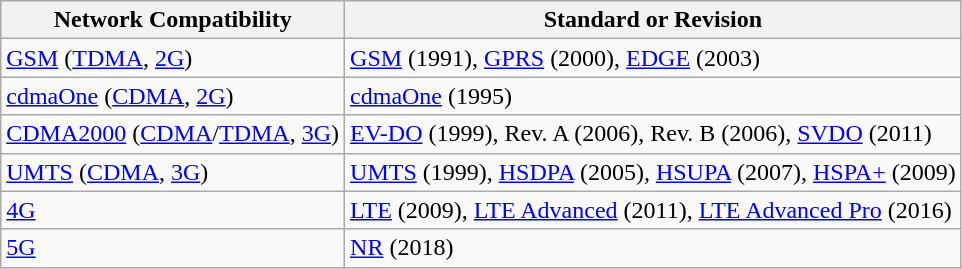<table class="wikitable">
<tr>
<th>Network Compatibility</th>
<th>Standard or Revision</th>
</tr>
<tr>
<td><a href='#'>GSM</a> (<a href='#'>TDMA</a>, <a href='#'>2G</a>)</td>
<td><a href='#'>GSM</a> (1991), <a href='#'>GPRS</a> (2000), <a href='#'>EDGE</a> (2003)</td>
</tr>
<tr>
<td><a href='#'>cdmaOne</a> (<a href='#'>CDMA</a>, <a href='#'>2G</a>)</td>
<td><a href='#'>cdmaOne</a> (1995)</td>
</tr>
<tr>
<td><a href='#'>CDMA2000</a> (<a href='#'>CDMA</a>/<a href='#'>TDMA</a>, <a href='#'>3G</a>)</td>
<td><a href='#'>EV-DO</a> (1999), Rev. A (2006), Rev. B (2006), <a href='#'>SVDO</a> (2011)</td>
</tr>
<tr>
<td><a href='#'>UMTS</a> (<a href='#'>CDMA</a>, <a href='#'>3G</a>)</td>
<td><a href='#'>UMTS</a> (1999), <a href='#'>HSDPA</a> (2005), <a href='#'>HSUPA</a> (2007), <a href='#'>HSPA+</a> (2009)</td>
</tr>
<tr>
<td><a href='#'>4G</a></td>
<td><a href='#'>LTE</a> (2009), <a href='#'>LTE Advanced</a> (2011), <a href='#'>LTE Advanced Pro</a> (2016)</td>
</tr>
<tr>
<td><a href='#'>5G</a></td>
<td><a href='#'>NR</a> (2018)</td>
</tr>
</table>
